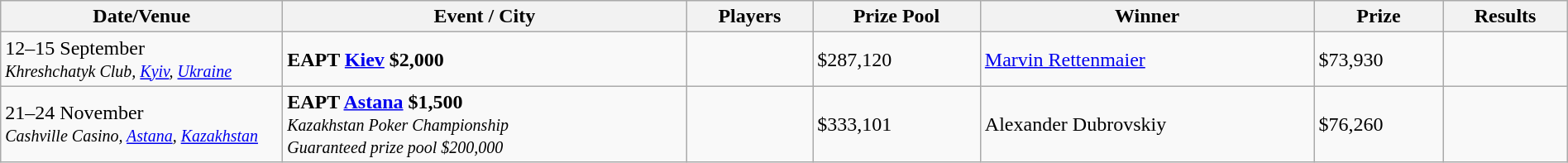<table class="wikitable" width="100%">
<tr>
<th width="18%">Date/Venue</th>
<th !width="16%">Event / City</th>
<th !width="11%">Players</th>
<th !width="12%">Prize Pool</th>
<th !width="18%">Winner</th>
<th !width="12%">Prize</th>
<th !width="11%">Results</th>
</tr>
<tr>
<td>12–15 September<br><small><em>Khreshchatyk Club, <a href='#'>Kyiv</a>, <a href='#'>Ukraine</a></em></small></td>
<td> <strong>EAPT <a href='#'>Kiev</a> $2,000</strong></td>
<td></td>
<td>$287,120</td>
<td> <a href='#'>Marvin Rettenmaier</a></td>
<td>$73,930</td>
<td></td>
</tr>
<tr>
<td>21–24 November<br><small><em>Cashville Casino, <a href='#'>Astana</a>, <a href='#'>Kazakhstan</a></em></small></td>
<td> <strong>EAPT <a href='#'>Astana</a> $1,500</strong><br><small><em>Kazakhstan Poker Championship</em><br><em>Guaranteed prize pool $200,000</em></small></td>
<td></td>
<td>$333,101</td>
<td> Alexander Dubrovskiy</td>
<td>$76,260</td>
<td></td>
</tr>
</table>
